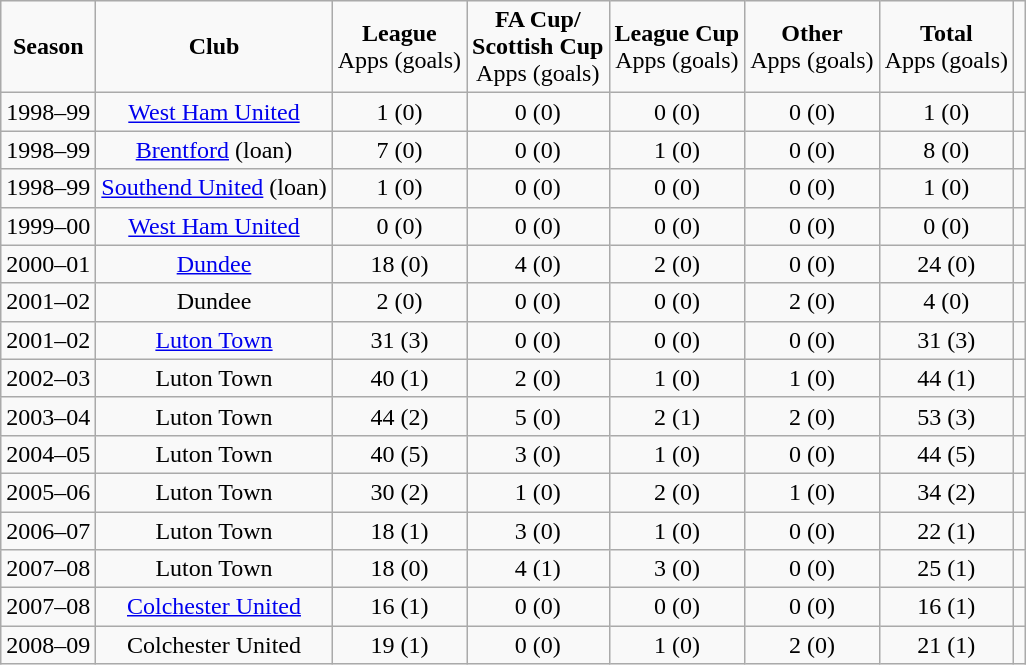<table class="wikitable" style="text-align: center;">
<tr>
<td><strong>Season</strong></td>
<td><strong>Club</strong></td>
<td><strong>League</strong><br>Apps (goals)</td>
<td><strong>FA Cup/</strong><br><strong>Scottish Cup</strong><br>Apps (goals)</td>
<td><strong>League Cup</strong><br>Apps (goals)</td>
<td><strong>Other</strong><br>Apps (goals)</td>
<td><strong>Total</strong><br>Apps (goals)</td>
<td></td>
</tr>
<tr>
<td>1998–99</td>
<td><a href='#'>West Ham United</a></td>
<td>1 (0)</td>
<td>0 (0)</td>
<td>0 (0)</td>
<td>0 (0)</td>
<td>1 (0)</td>
<td></td>
</tr>
<tr>
<td>1998–99</td>
<td><a href='#'>Brentford</a> (loan)</td>
<td>7 (0)</td>
<td>0 (0)</td>
<td>1 (0)</td>
<td>0 (0)</td>
<td>8 (0)</td>
<td></td>
</tr>
<tr>
<td>1998–99</td>
<td><a href='#'>Southend United</a> (loan)</td>
<td>1 (0)</td>
<td>0 (0)</td>
<td>0 (0)</td>
<td>0 (0)</td>
<td>1 (0)</td>
<td></td>
</tr>
<tr>
<td>1999–00</td>
<td><a href='#'>West Ham United</a></td>
<td>0 (0)</td>
<td>0 (0)</td>
<td>0 (0)</td>
<td>0 (0)</td>
<td>0 (0)</td>
<td></td>
</tr>
<tr>
<td>2000–01</td>
<td><a href='#'>Dundee</a></td>
<td>18 (0)</td>
<td>4 (0)</td>
<td>2 (0)</td>
<td>0 (0)</td>
<td>24 (0)</td>
<td></td>
</tr>
<tr>
<td>2001–02</td>
<td>Dundee</td>
<td>2 (0)</td>
<td>0 (0)</td>
<td>0 (0)</td>
<td>2 (0)</td>
<td>4 (0)</td>
<td></td>
</tr>
<tr>
<td>2001–02</td>
<td><a href='#'>Luton Town</a></td>
<td>31 (3)</td>
<td>0 (0)</td>
<td>0 (0)</td>
<td>0 (0)</td>
<td>31 (3)</td>
<td></td>
</tr>
<tr>
<td>2002–03</td>
<td>Luton Town</td>
<td>40 (1)</td>
<td>2 (0)</td>
<td>1 (0)</td>
<td>1 (0)</td>
<td>44 (1)</td>
<td></td>
</tr>
<tr>
<td>2003–04</td>
<td>Luton Town</td>
<td>44 (2)</td>
<td>5 (0)</td>
<td>2 (1)</td>
<td>2 (0)</td>
<td>53 (3)</td>
<td></td>
</tr>
<tr>
<td>2004–05</td>
<td>Luton Town</td>
<td>40 (5)</td>
<td>3 (0)</td>
<td>1 (0)</td>
<td>0 (0)</td>
<td>44 (5)</td>
<td></td>
</tr>
<tr>
<td>2005–06</td>
<td>Luton Town</td>
<td>30 (2)</td>
<td>1 (0)</td>
<td>2 (0)</td>
<td>1 (0)</td>
<td>34 (2)</td>
<td></td>
</tr>
<tr>
<td>2006–07</td>
<td>Luton Town</td>
<td>18 (1)</td>
<td>3 (0)</td>
<td>1 (0)</td>
<td>0 (0)</td>
<td>22 (1)</td>
<td></td>
</tr>
<tr>
<td>2007–08</td>
<td>Luton Town</td>
<td>18 (0)</td>
<td>4 (1)</td>
<td>3 (0)</td>
<td>0 (0)</td>
<td>25 (1)</td>
<td></td>
</tr>
<tr>
<td>2007–08</td>
<td><a href='#'>Colchester United</a></td>
<td>16 (1)</td>
<td>0 (0)</td>
<td>0 (0)</td>
<td>0 (0)</td>
<td>16 (1)</td>
<td></td>
</tr>
<tr>
<td>2008–09</td>
<td>Colchester United</td>
<td>19 (1)</td>
<td>0 (0)</td>
<td>1 (0)</td>
<td>2 (0)</td>
<td>21 (1)</td>
<td></td>
</tr>
</table>
